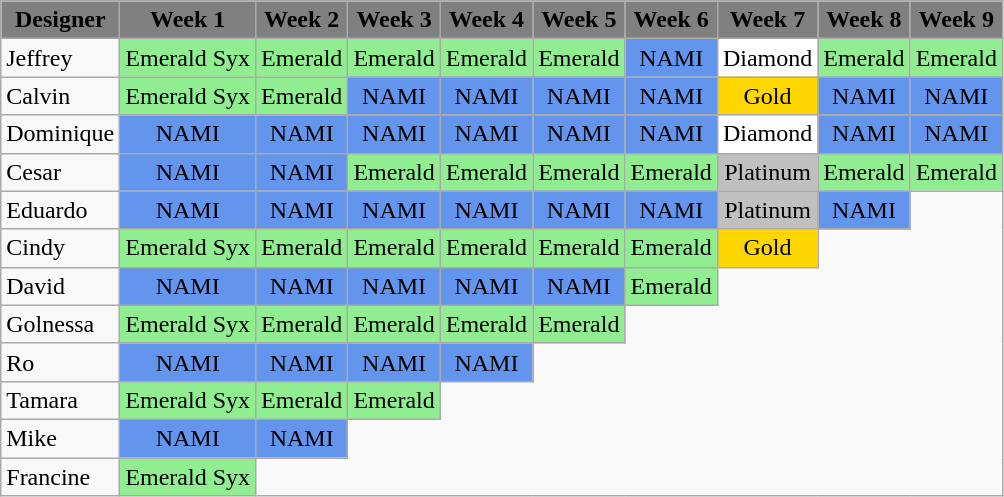<table class="wikitable">
<tr>
<th style="background:gray;"><span>Designer</span></th>
<th style="background:gray;"><span>Week 1</span></th>
<th style="background:gray;"><span>Week 2</span></th>
<th style="background:gray;"><span>Week 3</span></th>
<th style="background:gray;"><span>Week 4</span></th>
<th style="background:gray;"><span>Week 5</span></th>
<th style="background:gray;"><span>Week 6</span></th>
<th style="background:gray;"><span>Week 7</span></th>
<th style="background:gray;"><span>Week 8</span></th>
<th style="background:gray;"><span>Week 9</span></th>
</tr>
<tr>
<td>Jeffrey</td>
<td style="text-align:center; background:lightgreen;">Emerald Syx</td>
<td style="text-align:center; background:lightgreen;">Emerald</td>
<td style="text-align:center; background:lightgreen;">Emerald</td>
<td style="text-align:center; background:lightgreen;">Emerald</td>
<td style="text-align:center; background:lightgreen;">Emerald</td>
<td style="text-align:center; background:cornflowerblue;">NAMI</td>
<td style="text-align:center; background:white;">Diamond</td>
<td style="text-align:center; background:lightgreen;">Emerald</td>
<td style="text-align:center; background:lightgreen;">Emerald</td>
</tr>
<tr>
<td>Calvin</td>
<td style="text-align:center; background:lightgreen;">Emerald Syx</td>
<td style="text-align:center; background:lightgreen;">Emerald</td>
<td style="text-align:center; background:cornflowerblue;">NAMI</td>
<td style="text-align:center; background:cornflowerblue;">NAMI</td>
<td style="text-align:center; background:cornflowerblue;">NAMI</td>
<td style="text-align:center; background:cornflowerblue;">NAMI</td>
<td style="text-align:center; background:gold;">Gold</td>
<td style="text-align:center; background:cornflowerblue;">NAMI</td>
<td style="text-align:center; background:cornflowerblue;">NAMI</td>
</tr>
<tr>
<td>Dominique</td>
<td style="text-align:center; background:cornflowerblue;">NAMI</td>
<td style="text-align:center; background:cornflowerblue;">NAMI</td>
<td style="text-align:center; background:cornflowerblue;">NAMI</td>
<td style="text-align:center; background:cornflowerblue;">NAMI</td>
<td style="text-align:center; background:cornflowerblue;">NAMI</td>
<td style="text-align:center; background:cornflowerblue;">NAMI</td>
<td style="text-align:center; background:white;">Diamond</td>
<td style="text-align:center; background:cornflowerblue;">NAMI</td>
<td style="text-align:center; background:cornflowerblue;">NAMI</td>
</tr>
<tr>
<td>Cesar</td>
<td style="text-align:center; background:cornflowerblue;">NAMI</td>
<td style="text-align:center; background:cornflowerblue;">NAMI</td>
<td style="text-align:center; background:lightgreen;">Emerald</td>
<td style="text-align:center; background:lightgreen;">Emerald</td>
<td style="text-align:center; background:lightgreen;">Emerald</td>
<td style="text-align:center; background:lightgreen;">Emerald</td>
<td style="text-align:center; background:silver;">Platinum</td>
<td style="text-align:center; background:lightgreen;">Emerald</td>
<td style="text-align:center; background:lightgreen;">Emerald</td>
</tr>
<tr>
<td>Eduardo</td>
<td style="text-align:center; background:cornflowerblue;">NAMI</td>
<td style="text-align:center; background:cornflowerblue;">NAMI</td>
<td style="text-align:center; background:cornflowerblue;">NAMI</td>
<td style="text-align:center; background:cornflowerblue;">NAMI</td>
<td style="text-align:center; background:cornflowerblue;">NAMI</td>
<td style="text-align:center; background:cornflowerblue;">NAMI</td>
<td style="text-align:center; background:silver;">Platinum</td>
<td style="text-align:center; background:cornflowerblue;">NAMI</td>
</tr>
<tr>
<td>Cindy</td>
<td style="text-align:center; background:lightgreen;">Emerald Syx</td>
<td style="text-align:center; background:lightgreen;">Emerald</td>
<td style="text-align:center; background:lightgreen;">Emerald</td>
<td style="text-align:center; background:lightgreen;">Emerald</td>
<td style="text-align:center; background:lightgreen;">Emerald</td>
<td style="text-align:center; background:lightgreen;">Emerald</td>
<td style="text-align:center; background:gold;">Gold</td>
</tr>
<tr>
<td>David</td>
<td style="text-align:center; background:cornflowerblue;">NAMI</td>
<td style="text-align:center; background:cornflowerblue;">NAMI</td>
<td style="text-align:center; background:cornflowerblue;">NAMI</td>
<td style="text-align:center; background:cornflowerblue;">NAMI</td>
<td style="text-align:center; background:cornflowerblue;">NAMI</td>
<td style="text-align:center; background:lightgreen;">Emerald</td>
</tr>
<tr>
<td>Golnessa</td>
<td style="text-align:center; background:lightgreen;">Emerald Syx</td>
<td style="text-align:center; background:lightgreen;">Emerald</td>
<td style="text-align:center; background:lightgreen;">Emerald</td>
<td style="text-align:center; background:lightgreen;">Emerald</td>
<td style="text-align:center; background:lightgreen;">Emerald</td>
</tr>
<tr>
<td>Ro</td>
<td style="text-align:center; background:cornflowerblue;">NAMI</td>
<td style="text-align:center; background:cornflowerblue;">NAMI</td>
<td style="text-align:center; background:cornflowerblue;">NAMI</td>
<td style="text-align:center; background:cornflowerblue;">NAMI</td>
</tr>
<tr>
<td>Tamara</td>
<td style="text-align:center; background:lightgreen;">Emerald Syx</td>
<td style="text-align:center; background:lightgreen;">Emerald</td>
<td style="text-align:center; background:lightgreen;">Emerald</td>
</tr>
<tr>
<td>Mike</td>
<td style="text-align:center; background:cornflowerblue;">NAMI</td>
<td style="text-align:center; background:cornflowerblue;">NAMI</td>
</tr>
<tr>
<td>Francine</td>
<td style="text-align:center; background:lightgreen;">Emerald Syx</td>
</tr>
</table>
